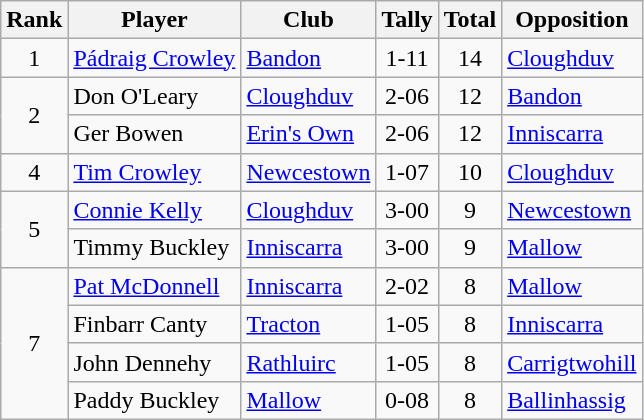<table class="wikitable">
<tr>
<th>Rank</th>
<th>Player</th>
<th>Club</th>
<th>Tally</th>
<th>Total</th>
<th>Opposition</th>
</tr>
<tr>
<td rowspan="1" style="text-align:center;">1</td>
<td><a href='#'>Pádraig Crowley</a></td>
<td><a href='#'>Bandon</a></td>
<td align=center>1-11</td>
<td align=center>14</td>
<td><a href='#'>Cloughduv</a></td>
</tr>
<tr>
<td rowspan="2" style="text-align:center;">2</td>
<td>Don O'Leary</td>
<td><a href='#'>Cloughduv</a></td>
<td align=center>2-06</td>
<td align=center>12</td>
<td><a href='#'>Bandon</a></td>
</tr>
<tr>
<td>Ger Bowen</td>
<td><a href='#'>Erin's Own</a></td>
<td align=center>2-06</td>
<td align=center>12</td>
<td><a href='#'>Inniscarra</a></td>
</tr>
<tr>
<td rowspan="1" style="text-align:center;">4</td>
<td><a href='#'>Tim Crowley</a></td>
<td><a href='#'>Newcestown</a></td>
<td align=center>1-07</td>
<td align=center>10</td>
<td><a href='#'>Cloughduv</a></td>
</tr>
<tr>
<td rowspan="2" style="text-align:center;">5</td>
<td><a href='#'>Connie Kelly</a></td>
<td><a href='#'>Cloughduv</a></td>
<td align=center>3-00</td>
<td align=center>9</td>
<td><a href='#'>Newcestown</a></td>
</tr>
<tr>
<td>Timmy Buckley</td>
<td><a href='#'>Inniscarra</a></td>
<td align=center>3-00</td>
<td align=center>9</td>
<td><a href='#'>Mallow</a></td>
</tr>
<tr>
<td rowspan="4" style="text-align:center;">7</td>
<td><a href='#'>Pat McDonnell</a></td>
<td><a href='#'>Inniscarra</a></td>
<td align=center>2-02</td>
<td align=center>8</td>
<td><a href='#'>Mallow</a></td>
</tr>
<tr>
<td>Finbarr Canty</td>
<td><a href='#'>Tracton</a></td>
<td align=center>1-05</td>
<td align=center>8</td>
<td><a href='#'>Inniscarra</a></td>
</tr>
<tr>
<td>John Dennehy</td>
<td><a href='#'>Rathluirc</a></td>
<td align=center>1-05</td>
<td align=center>8</td>
<td><a href='#'>Carrigtwohill</a></td>
</tr>
<tr>
<td>Paddy Buckley</td>
<td><a href='#'>Mallow</a></td>
<td align=center>0-08</td>
<td align=center>8</td>
<td><a href='#'>Ballinhassig</a></td>
</tr>
</table>
